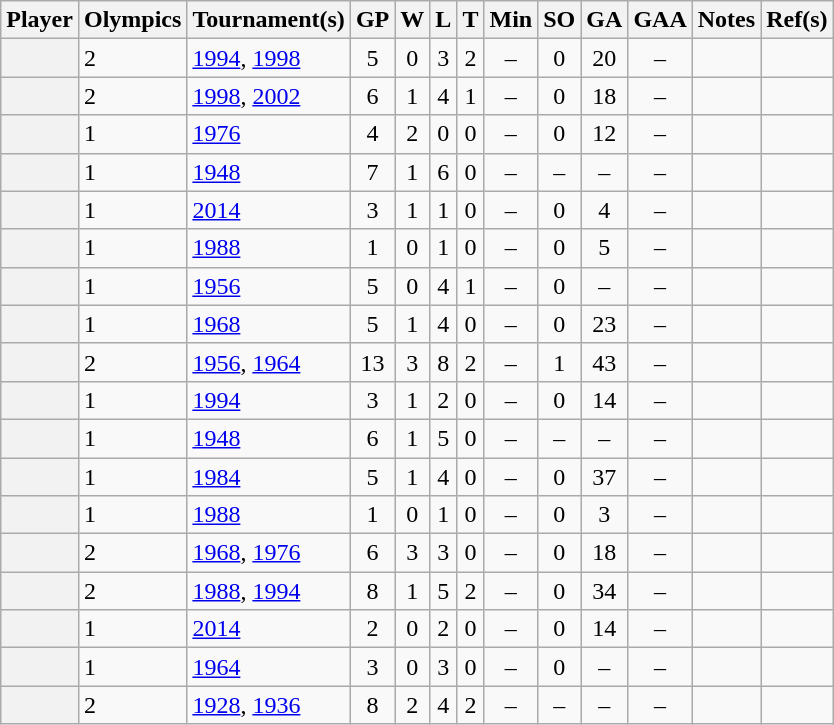<table class="wikitable sortable plainrowheaders" style="text-align:center;">
<tr>
<th scope="col">Player</th>
<th scope="col">Olympics</th>
<th scope="col">Tournament(s)</th>
<th scope="col">GP</th>
<th scope="col">W</th>
<th scope="col">L</th>
<th scope="col">T</th>
<th scope="col">Min</th>
<th scope="col">SO</th>
<th scope="col">GA</th>
<th scope="col">GAA</th>
<th scope="col">Notes</th>
<th scope="col" class="unsortable">Ref(s)</th>
</tr>
<tr>
<th scope="row"></th>
<td align=left>2</td>
<td align=left><a href='#'>1994</a>, <a href='#'>1998</a></td>
<td>5</td>
<td>0</td>
<td>3</td>
<td>2</td>
<td>–</td>
<td>0</td>
<td>20</td>
<td>–</td>
<td></td>
<td></td>
</tr>
<tr>
<th scope="row"></th>
<td align=left>2</td>
<td align=left><a href='#'>1998</a>, <a href='#'>2002</a></td>
<td>6</td>
<td>1</td>
<td>4</td>
<td>1</td>
<td>–</td>
<td>0</td>
<td>18</td>
<td>–</td>
<td></td>
<td></td>
</tr>
<tr>
<th scope="row"></th>
<td align=left>1</td>
<td align=left><a href='#'>1976</a></td>
<td>4</td>
<td>2</td>
<td>0</td>
<td>0</td>
<td>–</td>
<td>0</td>
<td>12</td>
<td>–</td>
<td></td>
<td></td>
</tr>
<tr>
<th scope="row"></th>
<td align=left>1</td>
<td align=left><a href='#'>1948</a></td>
<td>7</td>
<td>1</td>
<td>6</td>
<td>0</td>
<td>–</td>
<td>–</td>
<td>–</td>
<td>–</td>
<td></td>
<td></td>
</tr>
<tr>
<th scope="row"></th>
<td align=left>1</td>
<td align=left><a href='#'>2014</a></td>
<td>3</td>
<td>1</td>
<td>1</td>
<td>0</td>
<td>–</td>
<td>0</td>
<td>4</td>
<td>–</td>
<td></td>
<td></td>
</tr>
<tr>
<th scope="row"></th>
<td align=left>1</td>
<td align=left><a href='#'>1988</a></td>
<td>1</td>
<td>0</td>
<td>1</td>
<td>0</td>
<td>–</td>
<td>0</td>
<td>5</td>
<td>–</td>
<td></td>
<td></td>
</tr>
<tr>
<th scope="row"></th>
<td align=left>1</td>
<td align=left><a href='#'>1956</a></td>
<td>5</td>
<td>0</td>
<td>4</td>
<td>1</td>
<td>–</td>
<td>0</td>
<td>–</td>
<td>–</td>
<td></td>
<td></td>
</tr>
<tr>
<th scope="row"></th>
<td align=left>1</td>
<td align=left><a href='#'>1968</a></td>
<td>5</td>
<td>1</td>
<td>4</td>
<td>0</td>
<td>–</td>
<td>0</td>
<td>23</td>
<td>–</td>
<td></td>
<td></td>
</tr>
<tr>
<th scope="row"></th>
<td align=left>2</td>
<td align=left><a href='#'>1956</a>, <a href='#'>1964</a></td>
<td>13</td>
<td>3</td>
<td>8</td>
<td>2</td>
<td>–</td>
<td>1</td>
<td>43</td>
<td>–</td>
<td></td>
<td></td>
</tr>
<tr>
<th scope="row"></th>
<td align=left>1</td>
<td align=left><a href='#'>1994</a></td>
<td>3</td>
<td>1</td>
<td>2</td>
<td>0</td>
<td>–</td>
<td>0</td>
<td>14</td>
<td>–</td>
<td></td>
<td></td>
</tr>
<tr>
<th scope="row"></th>
<td align=left>1</td>
<td align=left><a href='#'>1948</a></td>
<td>6</td>
<td>1</td>
<td>5</td>
<td>0</td>
<td>–</td>
<td>–</td>
<td>–</td>
<td>–</td>
<td></td>
<td></td>
</tr>
<tr>
<th scope="row"></th>
<td align=left>1</td>
<td align=left><a href='#'>1984</a></td>
<td>5</td>
<td>1</td>
<td>4</td>
<td>0</td>
<td>–</td>
<td>0</td>
<td>37</td>
<td>–</td>
<td></td>
<td></td>
</tr>
<tr>
<th scope="row"></th>
<td align=left>1</td>
<td align=left><a href='#'>1988</a></td>
<td>1</td>
<td>0</td>
<td>1</td>
<td>0</td>
<td>–</td>
<td>0</td>
<td>3</td>
<td>–</td>
<td></td>
<td></td>
</tr>
<tr>
<th scope="row"></th>
<td align=left>2</td>
<td align=left><a href='#'>1968</a>, <a href='#'>1976</a></td>
<td>6</td>
<td>3</td>
<td>3</td>
<td>0</td>
<td>–</td>
<td>0</td>
<td>18</td>
<td>–</td>
<td></td>
<td></td>
</tr>
<tr>
<th scope="row"></th>
<td align=left>2</td>
<td align=left><a href='#'>1988</a>, <a href='#'>1994</a></td>
<td>8</td>
<td>1</td>
<td>5</td>
<td>2</td>
<td>–</td>
<td>0</td>
<td>34</td>
<td>–</td>
<td></td>
<td></td>
</tr>
<tr>
<th scope="row"></th>
<td align=left>1</td>
<td align=left><a href='#'>2014</a></td>
<td>2</td>
<td>0</td>
<td>2</td>
<td>0</td>
<td>–</td>
<td>0</td>
<td>14</td>
<td>–</td>
<td></td>
<td></td>
</tr>
<tr>
<th scope="row"></th>
<td align=left>1</td>
<td align=left><a href='#'>1964</a></td>
<td>3</td>
<td>0</td>
<td>3</td>
<td>0</td>
<td>–</td>
<td>0</td>
<td>–</td>
<td>–</td>
<td></td>
<td></td>
</tr>
<tr>
<th scope="row"></th>
<td align=left>2</td>
<td align=left><a href='#'>1928</a>, <a href='#'>1936</a></td>
<td>8</td>
<td>2</td>
<td>4</td>
<td>2</td>
<td>–</td>
<td>–</td>
<td>–</td>
<td>–</td>
<td></td>
<td></td>
</tr>
</table>
